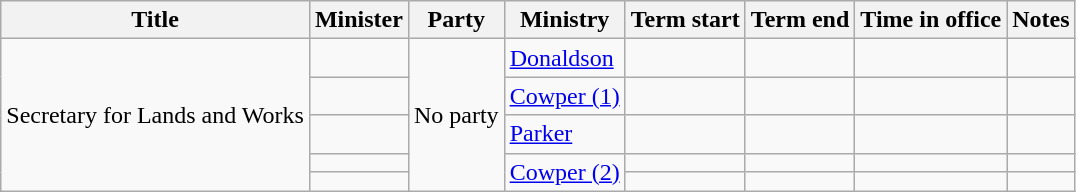<table class="wikitable sortable">
<tr>
<th>Title</th>
<th>Minister</th>
<th>Party</th>
<th>Ministry</th>
<th>Term start</th>
<th>Term end</th>
<th>Time in office</th>
<th class="unsortable">Notes</th>
</tr>
<tr>
<td rowspan="5">Secretary for Lands and Works</td>
<td></td>
<td rowspan="5">No party</td>
<td><a href='#'>Donaldson</a></td>
<td></td>
<td></td>
<td></td>
<td></td>
</tr>
<tr>
<td></td>
<td><a href='#'>Cowper (1)</a></td>
<td></td>
<td></td>
<td></td>
<td></td>
</tr>
<tr>
<td></td>
<td><a href='#'>Parker</a></td>
<td></td>
<td></td>
<td></td>
<td></td>
</tr>
<tr>
<td></td>
<td rowspan="2"><a href='#'>Cowper (2)</a></td>
<td></td>
<td></td>
<td></td>
<td></td>
</tr>
<tr>
<td></td>
<td></td>
<td></td>
<td></td>
<td></td>
</tr>
</table>
